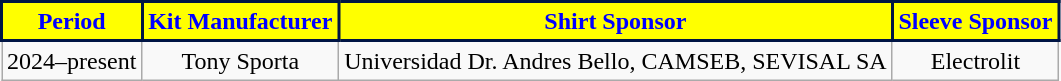<table class="wikitable" style="text-align:center;margin-left:1em;float:center">
<tr>
<th style="background:#FFFF00; color:#0000ff; border:2px solid #001544;">Period</th>
<th style="background:#FFFF00; color:#0000ff; border:2px solid #001544;"><strong>Kit Manufacturer</strong></th>
<th style="background:#FFFF00; color:#0000ff; border:2px solid #001544;"><strong>Shirt Sponsor</strong></th>
<th style="background:#FFFF00; color:#0000ff; border:2px solid #001544;"><strong>Sleeve Sponsor</strong></th>
</tr>
<tr>
<td>2024–present</td>
<td>Tony Sporta</td>
<td>Universidad Dr. Andres Bello, CAMSEB, SEVISAL SA</td>
<td>Electrolit</td>
</tr>
</table>
